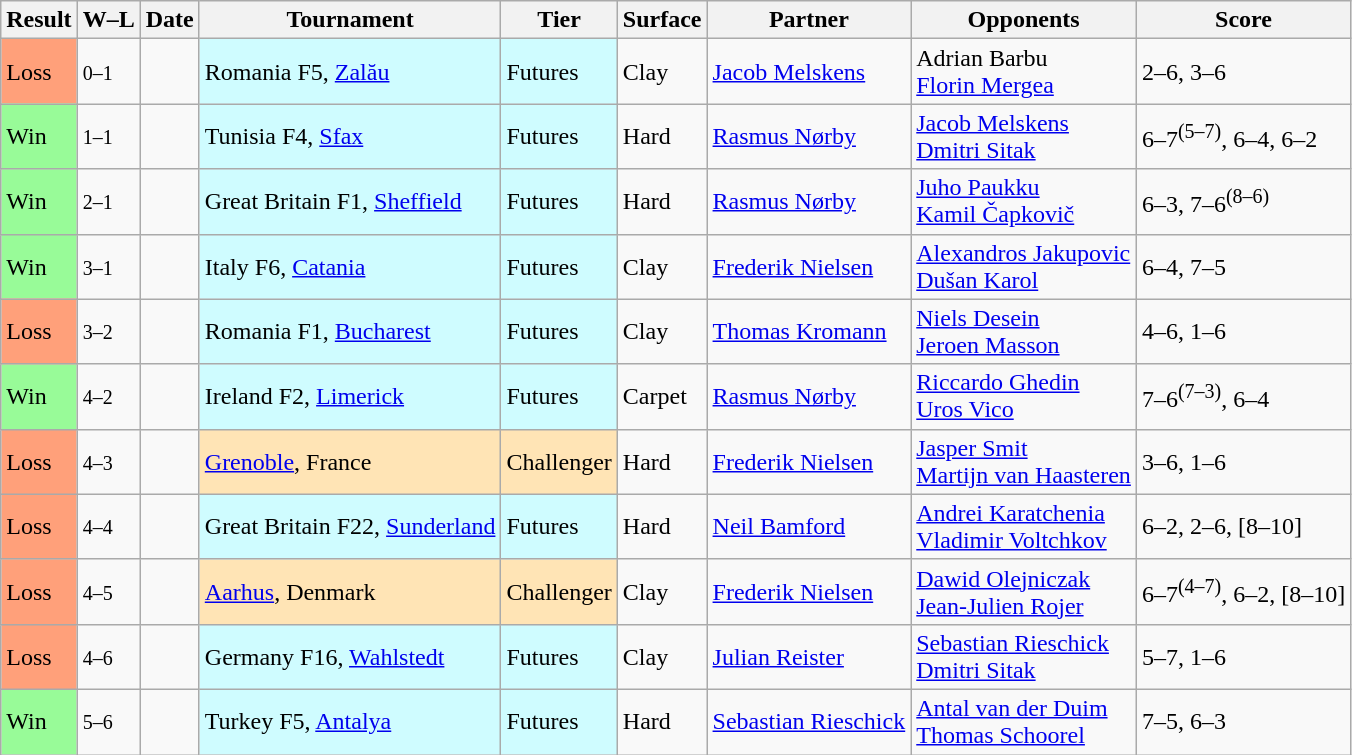<table class="sortable wikitable">
<tr>
<th>Result</th>
<th class="unsortable">W–L</th>
<th>Date</th>
<th>Tournament</th>
<th>Tier</th>
<th>Surface</th>
<th>Partner</th>
<th>Opponents</th>
<th class="unsortable">Score</th>
</tr>
<tr>
<td bgcolor=FFA07A>Loss</td>
<td><small>0–1</small></td>
<td></td>
<td style="background:#cffcff;">Romania F5, <a href='#'>Zalău</a></td>
<td style="background:#cffcff;">Futures</td>
<td>Clay</td>
<td> <a href='#'>Jacob Melskens</a></td>
<td> Adrian Barbu <br>  <a href='#'>Florin Mergea</a></td>
<td>2–6, 3–6</td>
</tr>
<tr>
<td bgcolor=98FB98>Win</td>
<td><small>1–1</small></td>
<td></td>
<td style="background:#cffcff;">Tunisia F4, <a href='#'>Sfax</a></td>
<td style="background:#cffcff;">Futures</td>
<td>Hard</td>
<td> <a href='#'>Rasmus Nørby</a></td>
<td> <a href='#'>Jacob Melskens</a> <br>  <a href='#'>Dmitri Sitak</a></td>
<td>6–7<sup>(5–7)</sup>, 6–4, 6–2</td>
</tr>
<tr>
<td bgcolor=98FB98>Win</td>
<td><small>2–1</small></td>
<td></td>
<td style="background:#cffcff;">Great Britain F1, <a href='#'>Sheffield</a></td>
<td style="background:#cffcff;">Futures</td>
<td>Hard</td>
<td> <a href='#'>Rasmus Nørby</a></td>
<td> <a href='#'>Juho Paukku</a> <br>  <a href='#'>Kamil Čapkovič</a></td>
<td>6–3, 7–6<sup>(8–6)</sup></td>
</tr>
<tr>
<td bgcolor=98FB98>Win</td>
<td><small>3–1</small></td>
<td></td>
<td style="background:#cffcff;">Italy F6, <a href='#'>Catania</a></td>
<td style="background:#cffcff;">Futures</td>
<td>Clay</td>
<td> <a href='#'>Frederik Nielsen</a></td>
<td> <a href='#'>Alexandros Jakupovic</a> <br>  <a href='#'>Dušan Karol</a></td>
<td>6–4, 7–5</td>
</tr>
<tr>
<td bgcolor=FFA07A>Loss</td>
<td><small>3–2</small></td>
<td></td>
<td style="background:#cffcff;">Romania F1, <a href='#'>Bucharest</a></td>
<td style="background:#cffcff;">Futures</td>
<td>Clay</td>
<td> <a href='#'>Thomas Kromann</a></td>
<td> <a href='#'>Niels Desein</a> <br>  <a href='#'>Jeroen Masson</a></td>
<td>4–6, 1–6</td>
</tr>
<tr>
<td bgcolor=98FB98>Win</td>
<td><small>4–2</small></td>
<td></td>
<td style="background:#cffcff;">Ireland F2, <a href='#'>Limerick</a></td>
<td style="background:#cffcff;">Futures</td>
<td>Carpet</td>
<td> <a href='#'>Rasmus Nørby</a></td>
<td> <a href='#'>Riccardo Ghedin</a> <br>  <a href='#'>Uros Vico</a></td>
<td>7–6<sup>(7–3)</sup>, 6–4</td>
</tr>
<tr>
<td bgcolor=FFA07A>Loss</td>
<td><small>4–3</small></td>
<td></td>
<td style="background:moccasin;"><a href='#'>Grenoble</a>, France</td>
<td style="background:moccasin;">Challenger</td>
<td>Hard</td>
<td> <a href='#'>Frederik Nielsen</a></td>
<td> <a href='#'>Jasper Smit</a> <br>  <a href='#'>Martijn van Haasteren</a></td>
<td>3–6, 1–6</td>
</tr>
<tr>
<td bgcolor=FFA07A>Loss</td>
<td><small>4–4</small></td>
<td></td>
<td style="background:#cffcff;">Great Britain F22, <a href='#'>Sunderland</a></td>
<td style="background:#cffcff;">Futures</td>
<td>Hard</td>
<td> <a href='#'>Neil Bamford</a></td>
<td> <a href='#'>Andrei Karatchenia</a> <br>  <a href='#'>Vladimir Voltchkov</a></td>
<td>6–2, 2–6, [8–10]</td>
</tr>
<tr>
<td bgcolor=FFA07A>Loss</td>
<td><small>4–5</small></td>
<td></td>
<td style="background:moccasin;"><a href='#'>Aarhus</a>, Denmark</td>
<td style="background:moccasin;">Challenger</td>
<td>Clay</td>
<td> <a href='#'>Frederik Nielsen</a></td>
<td> <a href='#'>Dawid Olejniczak</a> <br>  <a href='#'>Jean-Julien Rojer</a></td>
<td>6–7<sup>(4–7)</sup>, 6–2, [8–10]</td>
</tr>
<tr>
<td bgcolor=FFA07A>Loss</td>
<td><small>4–6</small></td>
<td></td>
<td style="background:#cffcff;">Germany F16, <a href='#'>Wahlstedt</a></td>
<td style="background:#cffcff;">Futures</td>
<td>Clay</td>
<td> <a href='#'>Julian Reister</a></td>
<td> <a href='#'>Sebastian Rieschick</a> <br>  <a href='#'>Dmitri Sitak</a></td>
<td>5–7, 1–6</td>
</tr>
<tr>
<td bgcolor=98FB98>Win</td>
<td><small>5–6</small></td>
<td></td>
<td style="background:#cffcff;">Turkey F5, <a href='#'>Antalya</a></td>
<td style="background:#cffcff;">Futures</td>
<td>Hard</td>
<td> <a href='#'>Sebastian Rieschick</a></td>
<td> <a href='#'>Antal van der Duim</a> <br>  <a href='#'>Thomas Schoorel</a></td>
<td>7–5, 6–3</td>
</tr>
</table>
